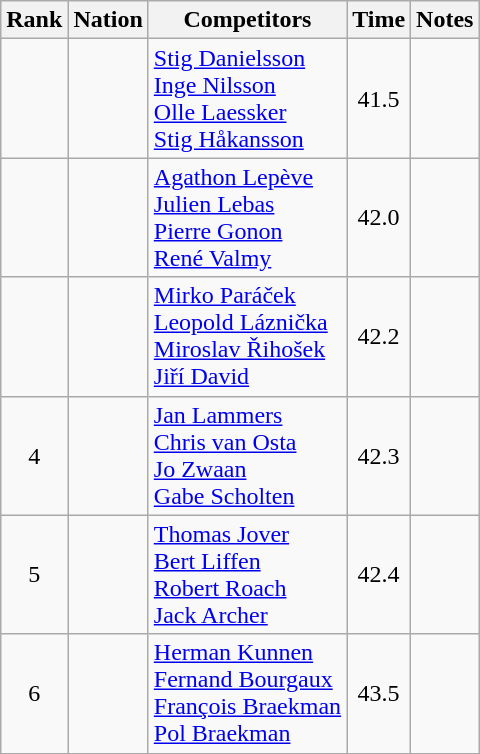<table class="wikitable sortable" style="text-align:center">
<tr>
<th>Rank</th>
<th>Nation</th>
<th>Competitors</th>
<th>Time</th>
<th>Notes</th>
</tr>
<tr>
<td></td>
<td align=left></td>
<td align=left><a href='#'>Stig Danielsson</a><br><a href='#'>Inge Nilsson</a><br><a href='#'>Olle Laessker</a><br><a href='#'>Stig Håkansson</a></td>
<td>41.5</td>
<td></td>
</tr>
<tr>
<td></td>
<td align=left></td>
<td align=left><a href='#'>Agathon Lepève</a><br><a href='#'>Julien Lebas</a><br><a href='#'>Pierre Gonon</a><br><a href='#'>René Valmy</a></td>
<td>42.0</td>
<td></td>
</tr>
<tr>
<td></td>
<td align=left></td>
<td align=left><a href='#'>Mirko Paráček</a><br><a href='#'>Leopold Láznička</a><br><a href='#'>Miroslav Řihošek</a><br><a href='#'>Jiří David</a></td>
<td>42.2</td>
<td></td>
</tr>
<tr>
<td>4</td>
<td align=left></td>
<td align=left><a href='#'>Jan Lammers</a><br><a href='#'>Chris van Osta</a><br><a href='#'>Jo Zwaan</a><br><a href='#'>Gabe Scholten</a></td>
<td>42.3</td>
<td></td>
</tr>
<tr>
<td>5</td>
<td align=left></td>
<td align=left><a href='#'>Thomas Jover</a><br><a href='#'>Bert Liffen</a><br><a href='#'>Robert Roach</a><br><a href='#'>Jack Archer</a></td>
<td>42.4</td>
<td></td>
</tr>
<tr>
<td>6</td>
<td align=left></td>
<td align=left><a href='#'>Herman Kunnen</a><br><a href='#'>Fernand Bourgaux</a><br><a href='#'>François Braekman</a><br><a href='#'>Pol Braekman</a></td>
<td>43.5</td>
<td></td>
</tr>
</table>
